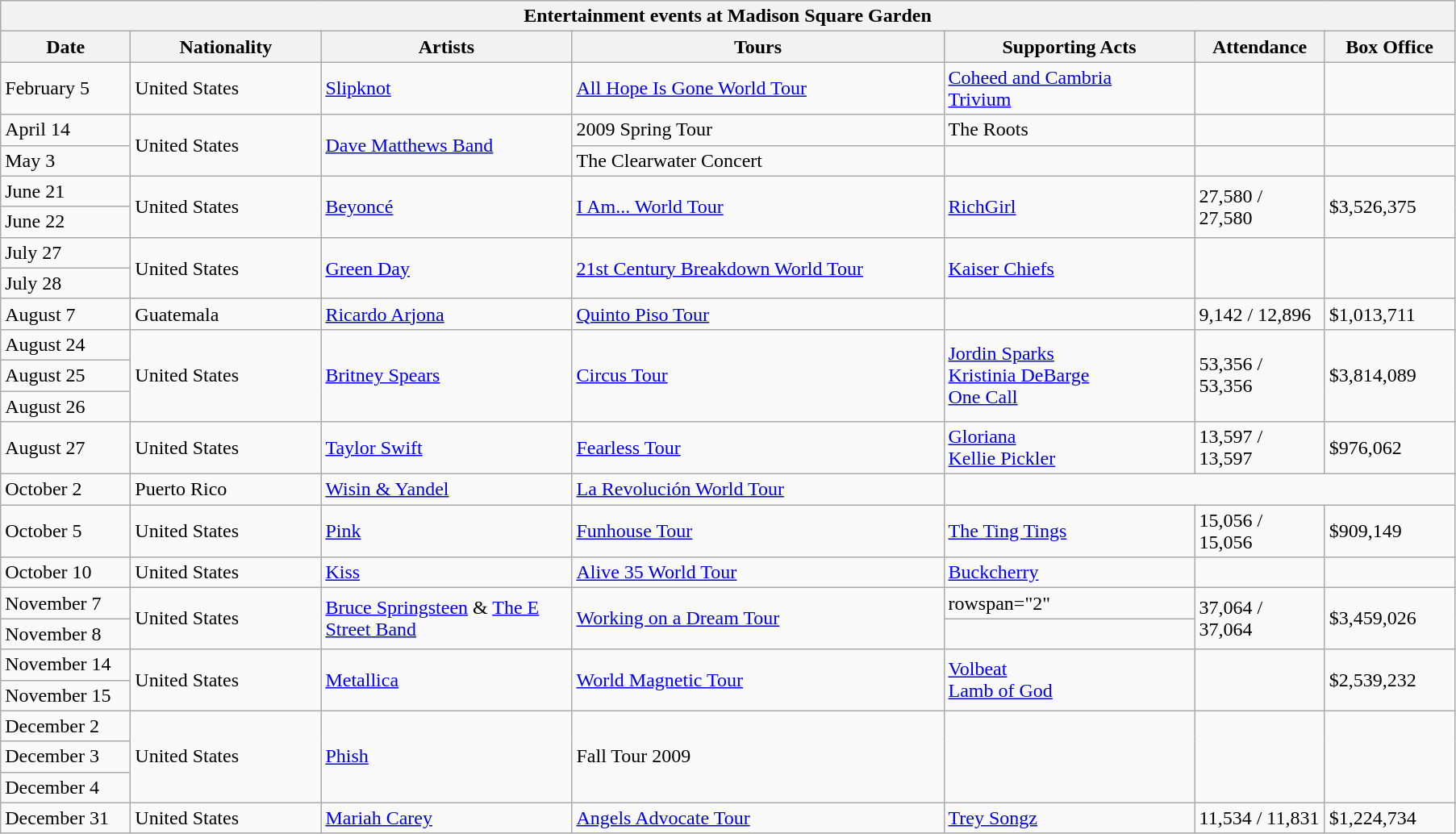<table class="wikitable">
<tr>
<th colspan="7">Entertainment events at Madison Square Garden</th>
</tr>
<tr>
<th width=100>Date</th>
<th width=150>Nationality</th>
<th width=200>Artists</th>
<th width=300>Tours</th>
<th width=200>Supporting Acts</th>
<th width=100>Attendance</th>
<th width=100>Box Office</th>
</tr>
<tr>
<td>February 5</td>
<td>United States</td>
<td><a href='#'>Slipknot</a></td>
<td><a href='#'>All Hope Is Gone World Tour</a></td>
<td><a href='#'>Coheed and Cambria</a><br><a href='#'>Trivium</a></td>
<td></td>
<td></td>
</tr>
<tr>
<td>April 14</td>
<td rowspan=2>United States</td>
<td rowspan=2><a href='#'>Dave Matthews Band</a></td>
<td>2009 Spring Tour</td>
<td>The Roots</td>
<td></td>
<td></td>
</tr>
<tr>
<td>May 3</td>
<td>The Clearwater Concert</td>
<td></td>
<td></td>
</tr>
<tr>
<td>June 21</td>
<td rowspan=2>United States</td>
<td rowspan=2><a href='#'>Beyoncé</a></td>
<td rowspan=2><a href='#'>I Am... World Tour</a></td>
<td rowspan=2><a href='#'>RichGirl</a></td>
<td rowspan=2>27,580 / 27,580</td>
<td rowspan=2>$3,526,375</td>
</tr>
<tr>
<td>June 22</td>
</tr>
<tr>
<td>July 27</td>
<td rowspan=2>United States</td>
<td rowspan=2><a href='#'>Green Day</a></td>
<td rowspan=2><a href='#'>21st Century Breakdown World Tour</a></td>
<td rowspan=2><a href='#'>Kaiser Chiefs</a></td>
<td rowspan=2></td>
<td rowspan=2></td>
</tr>
<tr>
<td>July 28</td>
</tr>
<tr>
<td>August 7</td>
<td>Guatemala</td>
<td><a href='#'>Ricardo Arjona</a></td>
<td><a href='#'>Quinto Piso Tour</a></td>
<td></td>
<td rowspan=1>9,142 / 12,896</td>
<td rowspan=1>$1,013,711</td>
</tr>
<tr>
<td>August 24</td>
<td rowspan=3>United States</td>
<td rowspan=3><a href='#'>Britney Spears</a></td>
<td rowspan=3><a href='#'>Circus Tour</a></td>
<td rowspan=3><a href='#'>Jordin Sparks</a><br><a href='#'>Kristinia DeBarge</a><br><a href='#'>One Call</a></td>
<td rowspan=3>53,356 / 53,356</td>
<td rowspan=3>$3,814,089</td>
</tr>
<tr>
<td>August 25</td>
</tr>
<tr>
<td>August 26</td>
</tr>
<tr>
<td>August 27</td>
<td>United States</td>
<td><a href='#'>Taylor Swift</a></td>
<td><a href='#'>Fearless Tour</a></td>
<td><a href='#'>Gloriana</a><br><a href='#'>Kellie Pickler</a></td>
<td>13,597 / 13,597</td>
<td>$976,062</td>
</tr>
<tr>
<td>October 2</td>
<td>Puerto Rico</td>
<td><a href='#'>Wisin & Yandel</a></td>
<td><a href='#'>La Revolución World Tour</a></td>
</tr>
<tr>
<td>October 5</td>
<td>United States</td>
<td><a href='#'>Pink</a></td>
<td><a href='#'>Funhouse Tour</a></td>
<td><a href='#'>The Ting Tings</a></td>
<td>15,056 / 15,056</td>
<td>$909,149</td>
</tr>
<tr>
<td>October 10</td>
<td>United States</td>
<td><a href='#'>Kiss</a></td>
<td><a href='#'>Alive 35 World Tour</a></td>
<td><a href='#'>Buckcherry</a></td>
<td></td>
<td></td>
</tr>
<tr>
<td>November 7</td>
<td rowspan="2">United States</td>
<td rowspan="2"><a href='#'>Bruce Springsteen</a> & <a href='#'>The E Street Band</a></td>
<td rowspan="2"><a href='#'>Working on a Dream Tour</a></td>
<td>rowspan="2" </td>
<td rowspan="2">37,064 / 37,064</td>
<td rowspan="2">$3,459,026</td>
</tr>
<tr>
<td>November 8</td>
</tr>
<tr>
<td>November 14</td>
<td rowspan=2>United States</td>
<td rowspan=2><a href='#'>Metallica</a></td>
<td rowspan=2><a href='#'>World Magnetic Tour</a></td>
<td rowspan=2><a href='#'>Volbeat</a><br><a href='#'>Lamb of God</a></td>
<td rowspan=2></td>
<td rowspan=2>$2,539,232</td>
</tr>
<tr>
<td>November 15</td>
</tr>
<tr>
<td>December 2</td>
<td rowspan=3>United States</td>
<td rowspan=3><a href='#'>Phish</a></td>
<td rowspan=3>Fall Tour 2009</td>
<td rowspan=3></td>
<td rowspan=3></td>
<td rowspan=3></td>
</tr>
<tr>
<td>December 3</td>
</tr>
<tr>
<td>December 4</td>
</tr>
<tr>
<td>December 31</td>
<td>United States</td>
<td><a href='#'>Mariah Carey</a></td>
<td><a href='#'>Angels Advocate Tour</a></td>
<td><a href='#'>Trey Songz</a></td>
<td>11,534 / 11,831</td>
<td>$1,224,734</td>
</tr>
</table>
